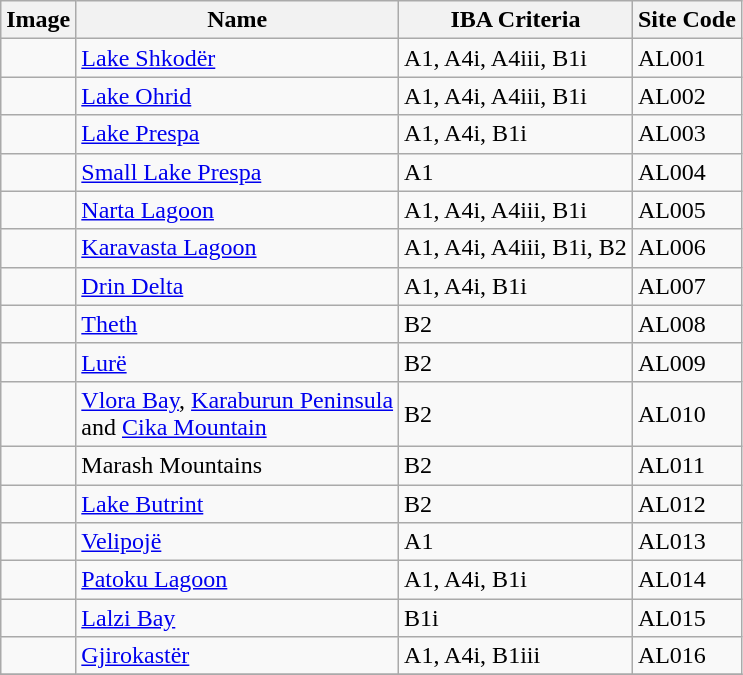<table class="wikitable">
<tr>
<th><strong>Image</strong></th>
<th><strong>Name</strong></th>
<th><strong>IBA Criteria</strong></th>
<th><strong>Site Code</strong></th>
</tr>
<tr>
<td></td>
<td><a href='#'>Lake Shkodër</a></td>
<td>A1, A4i, A4iii, B1i</td>
<td>AL001</td>
</tr>
<tr>
<td></td>
<td><a href='#'>Lake Ohrid</a></td>
<td>A1, A4i, A4iii, B1i</td>
<td>AL002</td>
</tr>
<tr>
<td></td>
<td><a href='#'>Lake Prespa</a></td>
<td>A1, A4i, B1i</td>
<td>AL003</td>
</tr>
<tr>
<td></td>
<td><a href='#'>Small Lake Prespa</a></td>
<td>A1</td>
<td>AL004</td>
</tr>
<tr>
<td></td>
<td><a href='#'>Narta Lagoon</a></td>
<td>A1, A4i, A4iii, B1i</td>
<td>AL005</td>
</tr>
<tr>
<td></td>
<td><a href='#'>Karavasta Lagoon</a></td>
<td>A1, A4i, A4iii, B1i, B2</td>
<td>AL006</td>
</tr>
<tr>
<td></td>
<td><a href='#'>Drin Delta</a></td>
<td>A1, A4i, B1i</td>
<td>AL007</td>
</tr>
<tr>
<td></td>
<td><a href='#'>Theth</a></td>
<td>B2</td>
<td>AL008</td>
</tr>
<tr>
<td></td>
<td><a href='#'>Lurë</a></td>
<td>B2</td>
<td>AL009</td>
</tr>
<tr>
<td></td>
<td><a href='#'>Vlora Bay</a>, <a href='#'>Karaburun Peninsula</a> <br> and <a href='#'>Cika Mountain</a></td>
<td>B2</td>
<td>AL010</td>
</tr>
<tr>
<td></td>
<td>Marash Mountains</td>
<td>B2</td>
<td>AL011</td>
</tr>
<tr>
<td></td>
<td><a href='#'>Lake Butrint</a></td>
<td>B2</td>
<td>AL012</td>
</tr>
<tr>
<td></td>
<td><a href='#'>Velipojë</a></td>
<td>A1</td>
<td>AL013</td>
</tr>
<tr>
<td></td>
<td><a href='#'>Patoku Lagoon</a></td>
<td>A1, A4i, B1i</td>
<td>AL014</td>
</tr>
<tr>
<td></td>
<td><a href='#'>Lalzi Bay</a></td>
<td>B1i</td>
<td>AL015</td>
</tr>
<tr>
<td></td>
<td><a href='#'>Gjirokastër</a></td>
<td>A1, A4i, B1iii</td>
<td>AL016</td>
</tr>
<tr>
</tr>
</table>
